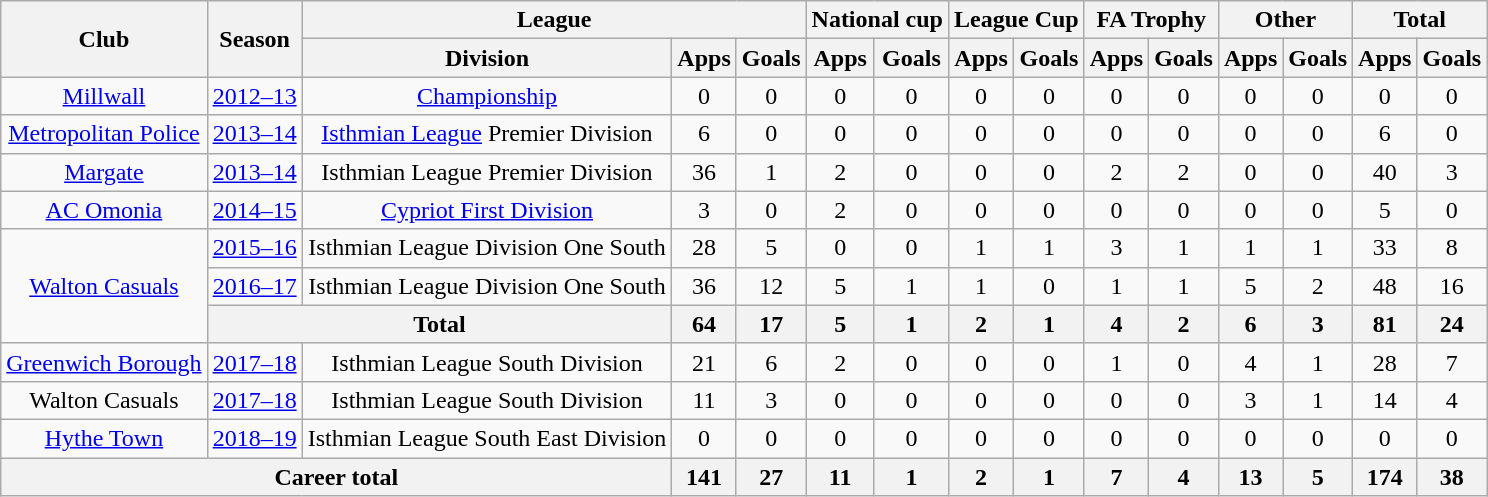<table class="wikitable" style="text-align:center">
<tr>
<th rowspan="2">Club</th>
<th rowspan="2">Season</th>
<th colspan="3">League</th>
<th colspan="2">National cup</th>
<th colspan="2">League Cup</th>
<th colspan="2">FA Trophy</th>
<th colspan="2">Other</th>
<th colspan="2">Total</th>
</tr>
<tr>
<th>Division</th>
<th>Apps</th>
<th>Goals</th>
<th>Apps</th>
<th>Goals</th>
<th>Apps</th>
<th>Goals</th>
<th>Apps</th>
<th>Goals</th>
<th>Apps</th>
<th>Goals</th>
<th>Apps</th>
<th>Goals</th>
</tr>
<tr>
<td><a href='#'>Millwall</a></td>
<td><a href='#'>2012–13</a></td>
<td><a href='#'>Championship</a></td>
<td>0</td>
<td>0</td>
<td>0</td>
<td>0</td>
<td>0</td>
<td>0</td>
<td>0</td>
<td>0</td>
<td>0</td>
<td>0</td>
<td>0</td>
<td>0</td>
</tr>
<tr>
<td><a href='#'>Metropolitan Police</a></td>
<td><a href='#'>2013–14</a></td>
<td><a href='#'>Isthmian League</a> Premier Division</td>
<td>6</td>
<td>0</td>
<td>0</td>
<td>0</td>
<td>0</td>
<td>0</td>
<td>0</td>
<td>0</td>
<td>0</td>
<td>0</td>
<td>6</td>
<td>0</td>
</tr>
<tr>
<td><a href='#'>Margate</a></td>
<td><a href='#'>2013–14</a></td>
<td>Isthmian League Premier Division</td>
<td>36</td>
<td>1</td>
<td>2</td>
<td>0</td>
<td>0</td>
<td>0</td>
<td>2</td>
<td>2</td>
<td>0</td>
<td>0</td>
<td>40</td>
<td>3</td>
</tr>
<tr>
<td><a href='#'>AC Omonia</a></td>
<td><a href='#'>2014–15</a></td>
<td><a href='#'>Cypriot First Division</a></td>
<td>3</td>
<td>0</td>
<td>2</td>
<td>0</td>
<td>0</td>
<td>0</td>
<td>0</td>
<td>0</td>
<td>0</td>
<td>0</td>
<td>5</td>
<td>0</td>
</tr>
<tr>
<td rowspan="3"><a href='#'>Walton Casuals</a></td>
<td><a href='#'>2015–16</a></td>
<td>Isthmian League Division One South</td>
<td>28</td>
<td>5</td>
<td>0</td>
<td>0</td>
<td>1</td>
<td>1</td>
<td>3</td>
<td>1</td>
<td>1</td>
<td>1</td>
<td>33</td>
<td>8</td>
</tr>
<tr>
<td><a href='#'>2016–17</a></td>
<td>Isthmian League Division One South</td>
<td>36</td>
<td>12</td>
<td>5</td>
<td>1</td>
<td>1</td>
<td>0</td>
<td>1</td>
<td>1</td>
<td>5</td>
<td>2</td>
<td>48</td>
<td>16</td>
</tr>
<tr>
<th colspan="2">Total</th>
<th>64</th>
<th>17</th>
<th>5</th>
<th>1</th>
<th>2</th>
<th>1</th>
<th>4</th>
<th>2</th>
<th>6</th>
<th>3</th>
<th>81</th>
<th>24</th>
</tr>
<tr>
<td><a href='#'>Greenwich Borough</a></td>
<td><a href='#'>2017–18</a></td>
<td>Isthmian League South Division</td>
<td>21</td>
<td>6</td>
<td>2</td>
<td>0</td>
<td>0</td>
<td>0</td>
<td>1</td>
<td>0</td>
<td>4</td>
<td>1</td>
<td>28</td>
<td>7</td>
</tr>
<tr>
<td>Walton Casuals</td>
<td><a href='#'>2017–18</a></td>
<td>Isthmian League South Division</td>
<td>11</td>
<td>3</td>
<td>0</td>
<td>0</td>
<td>0</td>
<td>0</td>
<td>0</td>
<td>0</td>
<td>3</td>
<td>1</td>
<td>14</td>
<td>4</td>
</tr>
<tr>
<td><a href='#'>Hythe Town</a></td>
<td><a href='#'>2018–19</a></td>
<td>Isthmian League South East Division</td>
<td>0</td>
<td>0</td>
<td>0</td>
<td>0</td>
<td>0</td>
<td>0</td>
<td>0</td>
<td>0</td>
<td>0</td>
<td>0</td>
<td>0</td>
<td>0</td>
</tr>
<tr>
<th colspan="3">Career total</th>
<th>141</th>
<th>27</th>
<th>11</th>
<th>1</th>
<th>2</th>
<th>1</th>
<th>7</th>
<th>4</th>
<th>13</th>
<th>5</th>
<th>174</th>
<th>38</th>
</tr>
</table>
